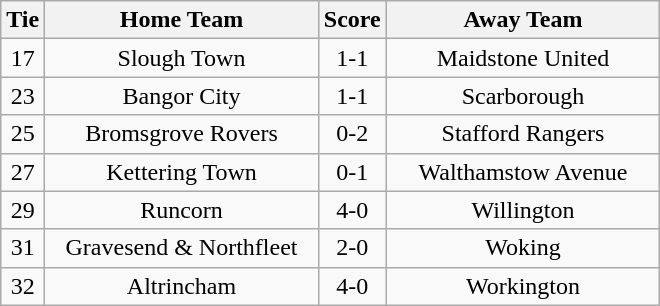<table class="wikitable" style="text-align:center;">
<tr>
<th width=20>Tie</th>
<th width=175>Home Team</th>
<th width=20>Score</th>
<th width=175>Away Team</th>
</tr>
<tr>
<td>17</td>
<td>Slough Town</td>
<td>1-1</td>
<td>Maidstone United</td>
</tr>
<tr>
<td>23</td>
<td>Bangor City</td>
<td>1-1</td>
<td>Scarborough</td>
</tr>
<tr>
<td>25</td>
<td>Bromsgrove Rovers</td>
<td>0-2</td>
<td>Stafford Rangers</td>
</tr>
<tr>
<td>27</td>
<td>Kettering Town</td>
<td>0-1</td>
<td>Walthamstow Avenue</td>
</tr>
<tr>
<td>29</td>
<td>Runcorn</td>
<td>4-0</td>
<td>Willington</td>
</tr>
<tr>
<td>31</td>
<td>Gravesend & Northfleet</td>
<td>2-0</td>
<td>Woking</td>
</tr>
<tr>
<td>32</td>
<td>Altrincham</td>
<td>4-0</td>
<td>Workington</td>
</tr>
</table>
